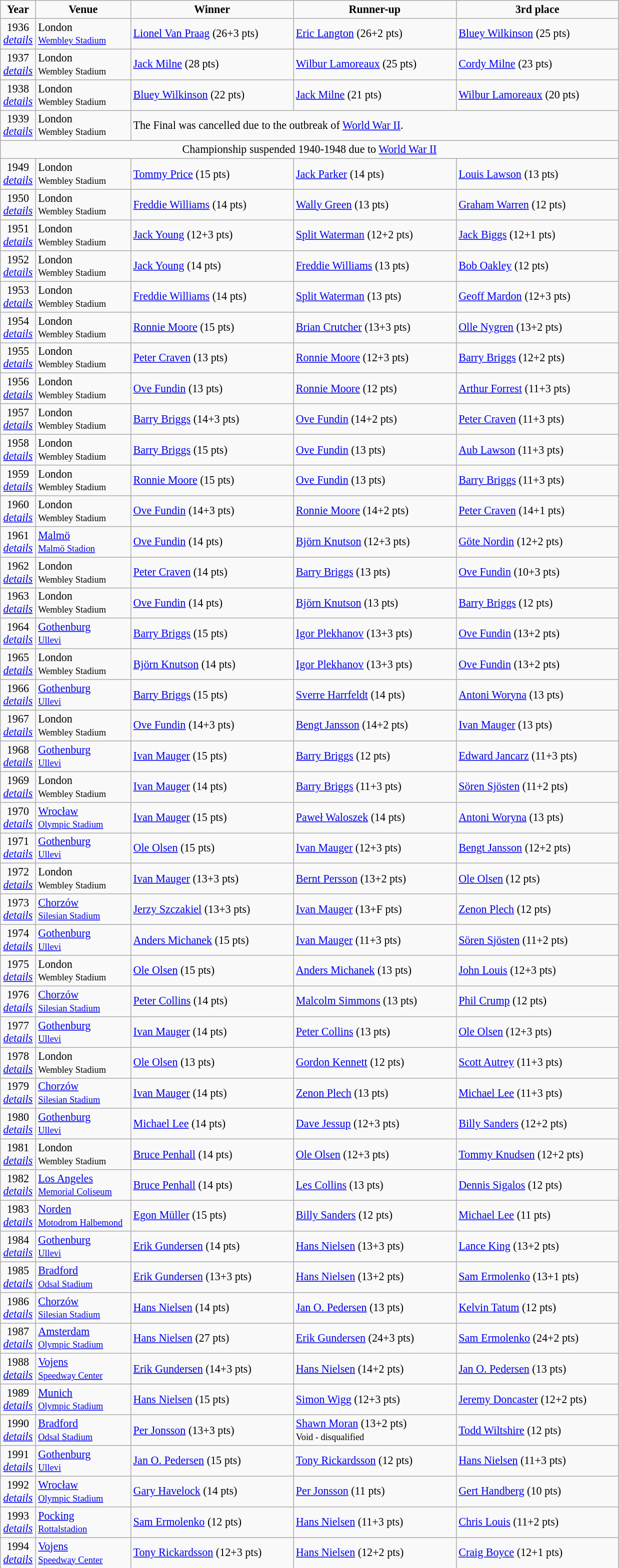<table class="wikitable" style="font-size: 92%">
<tr align=center>
<td width=40px  ><strong>Year</strong></td>
<td width=120px ><strong>Venue</strong></td>
<td width=210px ><strong>Winner</strong></td>
<td width=210px ><strong>Runner-up</strong></td>
<td width=210px ><strong>3rd place</strong></td>
</tr>
<tr>
<td align=center>1936 <br><em><a href='#'>details</a></em></td>
<td> London <br><small><a href='#'>Wembley Stadium</a></small></td>
<td> <a href='#'>Lionel Van Praag</a> (26+3 pts)</td>
<td> <a href='#'>Eric Langton</a> (26+2 pts)</td>
<td> <a href='#'>Bluey Wilkinson</a> (25 pts)</td>
</tr>
<tr>
<td align=center>1937 <br><em><a href='#'>details</a></em></td>
<td> London <br><small>Wembley Stadium</small></td>
<td> <a href='#'>Jack Milne</a> (28 pts)</td>
<td> <a href='#'>Wilbur Lamoreaux</a> (25 pts)</td>
<td> <a href='#'>Cordy Milne</a> (23 pts)</td>
</tr>
<tr>
<td align=center>1938 <br><em><a href='#'>details</a></em></td>
<td> London <br><small>Wembley Stadium</small></td>
<td> <a href='#'>Bluey Wilkinson</a> (22 pts)</td>
<td> <a href='#'>Jack Milne</a> (21 pts)</td>
<td> <a href='#'>Wilbur Lamoreaux</a> (20 pts)</td>
</tr>
<tr>
<td align=center>1939 <br><em><a href='#'>details</a></em></td>
<td> London <br><small>Wembley Stadium</small></td>
<td colspan=3>The Final was cancelled due to the outbreak of <a href='#'>World War II</a>.</td>
</tr>
<tr align=center>
<td colspan=5>Championship suspended 1940-1948 due to <a href='#'>World War II</a></td>
</tr>
<tr>
<td align=center>1949 <br><em><a href='#'>details</a></em></td>
<td> London <br><small>Wembley Stadium</small></td>
<td> <a href='#'>Tommy Price</a> (15 pts)</td>
<td> <a href='#'>Jack Parker</a> (14 pts)</td>
<td> <a href='#'>Louis Lawson</a> (13 pts)</td>
</tr>
<tr>
<td align=center>1950 <br><em><a href='#'>details</a></em></td>
<td> London <br><small>Wembley Stadium</small></td>
<td> <a href='#'>Freddie Williams</a> (14 pts)</td>
<td> <a href='#'>Wally Green</a> (13 pts)</td>
<td> <a href='#'>Graham Warren</a> (12 pts)</td>
</tr>
<tr>
<td align=center>1951 <br><em><a href='#'>details</a></em></td>
<td> London <br><small>Wembley Stadium</small></td>
<td> <a href='#'>Jack Young</a> (12+3 pts)</td>
<td> <a href='#'>Split Waterman</a> (12+2 pts)</td>
<td> <a href='#'>Jack Biggs</a> (12+1 pts)</td>
</tr>
<tr>
<td align=center>1952 <br><em><a href='#'>details</a></em></td>
<td> London <br><small>Wembley Stadium</small></td>
<td> <a href='#'>Jack Young</a> (14 pts)</td>
<td> <a href='#'>Freddie Williams</a> (13 pts)</td>
<td><a href='#'>Bob Oakley</a> (12 pts)</td>
</tr>
<tr>
<td align=center>1953 <br><em><a href='#'>details</a></em></td>
<td> London <br><small>Wembley Stadium</small></td>
<td> <a href='#'>Freddie Williams</a> (14 pts)</td>
<td> <a href='#'>Split Waterman</a> (13 pts)</td>
<td> <a href='#'>Geoff Mardon</a> (12+3 pts)</td>
</tr>
<tr>
<td align=center>1954 <br><em><a href='#'>details</a></em></td>
<td> London <br><small>Wembley Stadium</small></td>
<td> <a href='#'>Ronnie Moore</a> (15 pts)</td>
<td> <a href='#'>Brian Crutcher</a> (13+3 pts)</td>
<td> <a href='#'>Olle Nygren</a> (13+2 pts)</td>
</tr>
<tr>
<td align=center>1955 <br><em><a href='#'>details</a></em></td>
<td> London <br><small>Wembley Stadium</small></td>
<td> <a href='#'>Peter Craven</a> (13 pts)</td>
<td> <a href='#'>Ronnie Moore</a> (12+3 pts)</td>
<td> <a href='#'>Barry Briggs</a> (12+2 pts)</td>
</tr>
<tr>
<td align=center>1956 <br><em><a href='#'>details</a></em></td>
<td> London <br><small>Wembley Stadium</small></td>
<td> <a href='#'>Ove Fundin</a> (13 pts)</td>
<td> <a href='#'>Ronnie Moore</a> (12 pts)</td>
<td> <a href='#'>Arthur Forrest</a> (11+3 pts)</td>
</tr>
<tr>
<td align=center>1957 <br><em><a href='#'>details</a></em></td>
<td> London <br><small>Wembley Stadium</small></td>
<td> <a href='#'>Barry Briggs</a> (14+3 pts)</td>
<td> <a href='#'>Ove Fundin</a> (14+2 pts)</td>
<td> <a href='#'>Peter Craven</a> (11+3 pts)</td>
</tr>
<tr>
<td align=center>1958 <br><em><a href='#'>details</a></em></td>
<td> London <br><small>Wembley Stadium</small></td>
<td> <a href='#'>Barry Briggs</a> (15 pts)</td>
<td> <a href='#'>Ove Fundin</a> (13 pts)</td>
<td> <a href='#'>Aub Lawson</a> (11+3 pts)</td>
</tr>
<tr>
<td align=center>1959 <br><em><a href='#'>details</a></em></td>
<td> London <br><small>Wembley Stadium</small></td>
<td> <a href='#'>Ronnie Moore</a> (15 pts)</td>
<td> <a href='#'>Ove Fundin</a> (13 pts)</td>
<td> <a href='#'>Barry Briggs</a> (11+3 pts)</td>
</tr>
<tr>
<td align=center>1960 <br><em><a href='#'>details</a></em></td>
<td> London <br><small>Wembley Stadium</small></td>
<td> <a href='#'>Ove Fundin</a> (14+3 pts)</td>
<td> <a href='#'>Ronnie Moore</a> (14+2 pts)</td>
<td> <a href='#'>Peter Craven</a> (14+1 pts)</td>
</tr>
<tr>
<td align=center>1961 <br><em><a href='#'>details</a></em></td>
<td> <a href='#'>Malmö</a> <br><small><a href='#'>Malmö Stadion</a></small></td>
<td> <a href='#'>Ove Fundin</a> (14 pts)</td>
<td> <a href='#'>Björn Knutson</a> (12+3 pts)</td>
<td> <a href='#'>Göte Nordin</a> (12+2 pts)</td>
</tr>
<tr>
<td align=center>1962 <br><em><a href='#'>details</a></em></td>
<td> London <br><small>Wembley Stadium</small></td>
<td> <a href='#'>Peter Craven</a> (14 pts)</td>
<td> <a href='#'>Barry Briggs</a> (13 pts)</td>
<td> <a href='#'>Ove Fundin</a> (10+3 pts)</td>
</tr>
<tr>
<td align=center>1963 <br><em><a href='#'>details</a></em></td>
<td> London <br><small>Wembley Stadium</small></td>
<td> <a href='#'>Ove Fundin</a> (14 pts)</td>
<td> <a href='#'>Björn Knutson</a> (13 pts)</td>
<td> <a href='#'>Barry Briggs</a> (12 pts)</td>
</tr>
<tr>
<td align=center>1964 <br><em><a href='#'>details</a></em></td>
<td> <a href='#'>Gothenburg</a> <br><small><a href='#'>Ullevi</a></small></td>
<td> <a href='#'>Barry Briggs</a> (15 pts)</td>
<td> <a href='#'>Igor Plekhanov</a> (13+3 pts)</td>
<td> <a href='#'>Ove Fundin</a> (13+2 pts)</td>
</tr>
<tr>
<td align=center>1965 <br><em><a href='#'>details</a></em></td>
<td> London <br><small>Wembley Stadium</small></td>
<td> <a href='#'>Björn Knutson</a> (14 pts)</td>
<td> <a href='#'>Igor Plekhanov</a> (13+3 pts)</td>
<td> <a href='#'>Ove Fundin</a> (13+2 pts)</td>
</tr>
<tr>
<td align=center>1966 <br><em><a href='#'>details</a></em></td>
<td> <a href='#'>Gothenburg</a> <br><small><a href='#'>Ullevi</a></small></td>
<td> <a href='#'>Barry Briggs</a> (15 pts)</td>
<td> <a href='#'>Sverre Harrfeldt</a> (14 pts)</td>
<td> <a href='#'>Antoni Woryna</a> (13 pts)</td>
</tr>
<tr>
<td align=center>1967 <br><em><a href='#'>details</a></em></td>
<td> London <br><small>Wembley Stadium</small></td>
<td> <a href='#'>Ove Fundin</a> (14+3 pts)</td>
<td> <a href='#'>Bengt Jansson</a> (14+2 pts)</td>
<td> <a href='#'>Ivan Mauger</a> (13 pts)</td>
</tr>
<tr>
<td align=center>1968 <br><em><a href='#'>details</a></em></td>
<td> <a href='#'>Gothenburg</a> <br><small><a href='#'>Ullevi</a></small></td>
<td> <a href='#'>Ivan Mauger</a> (15 pts)</td>
<td> <a href='#'>Barry Briggs</a> (12 pts)</td>
<td> <a href='#'>Edward Jancarz</a> (11+3 pts)</td>
</tr>
<tr>
<td align=center>1969 <br><em><a href='#'>details</a></em></td>
<td> London <br><small>Wembley Stadium</small></td>
<td> <a href='#'>Ivan Mauger</a> (14 pts)</td>
<td> <a href='#'>Barry Briggs</a> (11+3 pts)</td>
<td> <a href='#'>Sören Sjösten</a> (11+2 pts)</td>
</tr>
<tr>
<td align=center>1970 <br><em><a href='#'>details</a></em></td>
<td> <a href='#'>Wrocław</a> <br><small><a href='#'>Olympic Stadium</a></small></td>
<td> <a href='#'>Ivan Mauger</a> (15 pts)</td>
<td> <a href='#'>Paweł Waloszek</a> (14 pts)</td>
<td> <a href='#'>Antoni Woryna</a> (13 pts)</td>
</tr>
<tr>
<td align=center>1971 <br><em><a href='#'>details</a></em></td>
<td> <a href='#'>Gothenburg</a> <br><small><a href='#'>Ullevi</a></small></td>
<td> <a href='#'>Ole Olsen</a> (15 pts)</td>
<td> <a href='#'>Ivan Mauger</a> (12+3 pts)</td>
<td> <a href='#'>Bengt Jansson</a> (12+2 pts)</td>
</tr>
<tr>
<td align=center>1972 <br><em><a href='#'>details</a></em></td>
<td> London <br><small>Wembley Stadium</small></td>
<td> <a href='#'>Ivan Mauger</a> (13+3 pts)</td>
<td> <a href='#'>Bernt Persson</a> (13+2 pts)</td>
<td> <a href='#'>Ole Olsen</a> (12 pts)</td>
</tr>
<tr>
<td align=center>1973 <br><em><a href='#'>details</a></em></td>
<td> <a href='#'>Chorzów</a> <br><small><a href='#'>Silesian Stadium</a></small></td>
<td> <a href='#'>Jerzy Szczakiel</a> (13+3 pts)</td>
<td> <a href='#'>Ivan Mauger</a> (13+F pts)</td>
<td> <a href='#'>Zenon Plech</a> (12 pts)</td>
</tr>
<tr>
<td align=center>1974 <br><em><a href='#'>details</a></em></td>
<td> <a href='#'>Gothenburg</a> <br><small><a href='#'>Ullevi</a></small></td>
<td> <a href='#'>Anders Michanek</a> (15 pts)</td>
<td> <a href='#'>Ivan Mauger</a> (11+3 pts)</td>
<td> <a href='#'>Sören Sjösten</a> (11+2 pts)</td>
</tr>
<tr>
<td align=center>1975 <br><em><a href='#'>details</a></em></td>
<td> London <br><small>Wembley Stadium</small></td>
<td> <a href='#'>Ole Olsen</a> (15 pts)</td>
<td> <a href='#'>Anders Michanek</a> (13 pts)</td>
<td> <a href='#'>John Louis</a> (12+3 pts)</td>
</tr>
<tr>
<td align=center>1976 <br><em><a href='#'>details</a></em></td>
<td> <a href='#'>Chorzów</a> <br><small><a href='#'>Silesian Stadium</a></small></td>
<td> <a href='#'>Peter Collins</a> (14 pts)</td>
<td> <a href='#'>Malcolm Simmons</a> (13 pts)</td>
<td> <a href='#'>Phil Crump</a> (12 pts)</td>
</tr>
<tr>
<td align=center>1977 <br><em><a href='#'>details</a></em></td>
<td> <a href='#'>Gothenburg</a> <br><small><a href='#'>Ullevi</a></small></td>
<td> <a href='#'>Ivan Mauger</a> (14 pts)</td>
<td> <a href='#'>Peter Collins</a> (13 pts)</td>
<td> <a href='#'>Ole Olsen</a> (12+3 pts)</td>
</tr>
<tr>
<td align=center>1978 <br><em><a href='#'>details</a></em></td>
<td> London <br><small>Wembley Stadium</small></td>
<td> <a href='#'>Ole Olsen</a> (13 pts)</td>
<td> <a href='#'>Gordon Kennett</a> (12 pts)</td>
<td> <a href='#'>Scott Autrey</a> (11+3 pts)</td>
</tr>
<tr>
<td align=center>1979 <br><em><a href='#'>details</a></em></td>
<td> <a href='#'>Chorzów</a> <br><small><a href='#'>Silesian Stadium</a></small></td>
<td> <a href='#'>Ivan Mauger</a> (14 pts)</td>
<td> <a href='#'>Zenon Plech</a> (13 pts)</td>
<td> <a href='#'>Michael Lee</a> (11+3 pts)</td>
</tr>
<tr>
<td align=center>1980 <br><em><a href='#'>details</a></em></td>
<td> <a href='#'>Gothenburg</a> <br><small><a href='#'>Ullevi</a></small></td>
<td> <a href='#'>Michael Lee</a> (14 pts)</td>
<td> <a href='#'>Dave Jessup</a> (12+3 pts)</td>
<td> <a href='#'>Billy Sanders</a> (12+2 pts)</td>
</tr>
<tr>
<td align=center>1981 <br><em><a href='#'>details</a></em></td>
<td> London <br><small>Wembley Stadium</small></td>
<td> <a href='#'>Bruce Penhall</a> (14 pts)</td>
<td> <a href='#'>Ole Olsen</a> (12+3 pts)</td>
<td> <a href='#'>Tommy Knudsen</a> (12+2 pts)</td>
</tr>
<tr>
<td align=center>1982 <br><em><a href='#'>details</a></em></td>
<td> <a href='#'>Los Angeles</a><br><small><a href='#'>Memorial Coliseum</a></small></td>
<td> <a href='#'>Bruce Penhall</a> (14 pts)</td>
<td> <a href='#'>Les Collins</a> (13 pts)</td>
<td> <a href='#'>Dennis Sigalos</a> (12 pts)</td>
</tr>
<tr>
<td align=center>1983 <br><em><a href='#'>details</a></em></td>
<td> <a href='#'>Norden</a> <br><small><a href='#'>Motodrom Halbemond</a></small></td>
<td> <a href='#'>Egon Müller</a> (15 pts)</td>
<td> <a href='#'>Billy Sanders</a> (12 pts)</td>
<td><a href='#'>Michael Lee</a> (11 pts)</td>
</tr>
<tr>
<td align=center>1984 <br><em><a href='#'>details</a></em></td>
<td> <a href='#'>Gothenburg</a> <br><small><a href='#'>Ullevi</a></small></td>
<td> <a href='#'>Erik Gundersen</a> (14 pts)</td>
<td> <a href='#'>Hans Nielsen</a> (13+3 pts)</td>
<td> <a href='#'>Lance King</a> (13+2 pts)</td>
</tr>
<tr>
<td align=center>1985 <br><em><a href='#'>details</a></em></td>
<td> <a href='#'>Bradford</a> <br><small><a href='#'>Odsal Stadium</a></small></td>
<td> <a href='#'>Erik Gundersen</a> (13+3 pts)</td>
<td> <a href='#'>Hans Nielsen</a> (13+2 pts)</td>
<td> <a href='#'>Sam Ermolenko</a> (13+1 pts)</td>
</tr>
<tr>
<td align=center>1986 <br><em><a href='#'>details</a></em></td>
<td> <a href='#'>Chorzów</a> <br><small><a href='#'>Silesian Stadium</a></small></td>
<td> <a href='#'>Hans Nielsen</a> (14 pts)</td>
<td> <a href='#'>Jan O. Pedersen</a> (13 pts)</td>
<td><a href='#'>Kelvin Tatum</a> (12 pts)</td>
</tr>
<tr>
<td align=center>1987 <br><em><a href='#'>details</a></em></td>
<td> <a href='#'>Amsterdam</a> <br><small><a href='#'>Olympic Stadium</a></small></td>
<td> <a href='#'>Hans Nielsen</a> (27 pts)</td>
<td> <a href='#'>Erik Gundersen</a> (24+3 pts)</td>
<td> <a href='#'>Sam Ermolenko</a> (24+2 pts)</td>
</tr>
<tr>
<td align=center>1988 <br><em><a href='#'>details</a></em></td>
<td> <a href='#'>Vojens</a> <br><small><a href='#'>Speedway Center</a></small></td>
<td> <a href='#'>Erik Gundersen</a> (14+3 pts)</td>
<td> <a href='#'>Hans Nielsen</a> (14+2 pts)</td>
<td> <a href='#'>Jan O. Pedersen</a> (13 pts)</td>
</tr>
<tr>
<td align=center>1989 <br><em><a href='#'>details</a></em></td>
<td> <a href='#'>Munich</a> <br><small><a href='#'>Olympic Stadium</a></small></td>
<td> <a href='#'>Hans Nielsen</a> (15 pts)</td>
<td> <a href='#'>Simon Wigg</a> (12+3 pts)</td>
<td><a href='#'>Jeremy Doncaster</a> (12+2 pts)</td>
</tr>
<tr>
<td align=center>1990 <br><em><a href='#'>details</a></em></td>
<td> <a href='#'>Bradford</a> <br><small><a href='#'>Odsal Stadium</a></small></td>
<td> <a href='#'>Per Jonsson</a> (13+3 pts)</td>
<td> <a href='#'>Shawn Moran</a> (13+2 pts) <br><small>Void - disqualified</small></td>
<td> <a href='#'>Todd Wiltshire</a> (12 pts)</td>
</tr>
<tr>
<td align=center>1991 <br><em><a href='#'>details</a></em></td>
<td> <a href='#'>Gothenburg</a> <br><small><a href='#'>Ullevi</a></small></td>
<td> <a href='#'>Jan O. Pedersen</a> (15 pts)</td>
<td> <a href='#'>Tony Rickardsson</a> (12 pts)</td>
<td> <a href='#'>Hans Nielsen</a> (11+3 pts)</td>
</tr>
<tr>
<td align=center>1992 <br><em><a href='#'>details</a></em></td>
<td> <a href='#'>Wrocław</a> <br><small><a href='#'>Olympic Stadium</a></small></td>
<td> <a href='#'>Gary Havelock</a> (14 pts)</td>
<td> <a href='#'>Per Jonsson</a> (11 pts)</td>
<td> <a href='#'>Gert Handberg</a> (10 pts)</td>
</tr>
<tr>
<td align=center>1993 <br><em><a href='#'>details</a></em></td>
<td> <a href='#'>Pocking</a> <br><small><a href='#'>Rottalstadion</a></small></td>
<td> <a href='#'>Sam Ermolenko</a> (12 pts)</td>
<td> <a href='#'>Hans Nielsen</a> (11+3 pts)</td>
<td> <a href='#'>Chris Louis</a> (11+2 pts)</td>
</tr>
<tr>
<td align=center>1994 <br><em><a href='#'>details</a></em></td>
<td> <a href='#'>Vojens</a> <br><small><a href='#'>Speedway Center</a></small></td>
<td> <a href='#'>Tony Rickardsson</a> (12+3 pts)</td>
<td> <a href='#'>Hans Nielsen</a> (12+2 pts)</td>
<td> <a href='#'>Craig Boyce</a> (12+1 pts)</td>
</tr>
</table>
